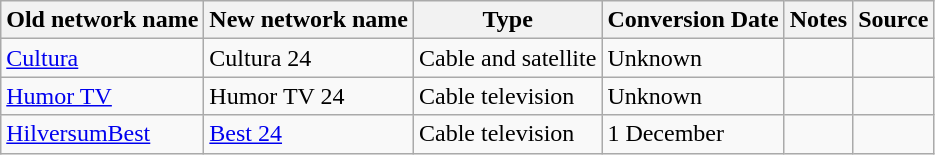<table class="wikitable">
<tr>
<th>Old network name</th>
<th>New network name</th>
<th>Type</th>
<th>Conversion Date</th>
<th>Notes</th>
<th>Source</th>
</tr>
<tr>
<td><a href='#'>Cultura</a></td>
<td>Cultura 24</td>
<td>Cable and satellite</td>
<td>Unknown</td>
<td></td>
<td></td>
</tr>
<tr>
<td><a href='#'>Humor TV</a></td>
<td>Humor TV 24</td>
<td>Cable television</td>
<td>Unknown</td>
<td></td>
<td></td>
</tr>
<tr>
<td><a href='#'>HilversumBest</a></td>
<td><a href='#'>Best 24</a></td>
<td>Cable television</td>
<td>1 December</td>
<td></td>
<td></td>
</tr>
</table>
